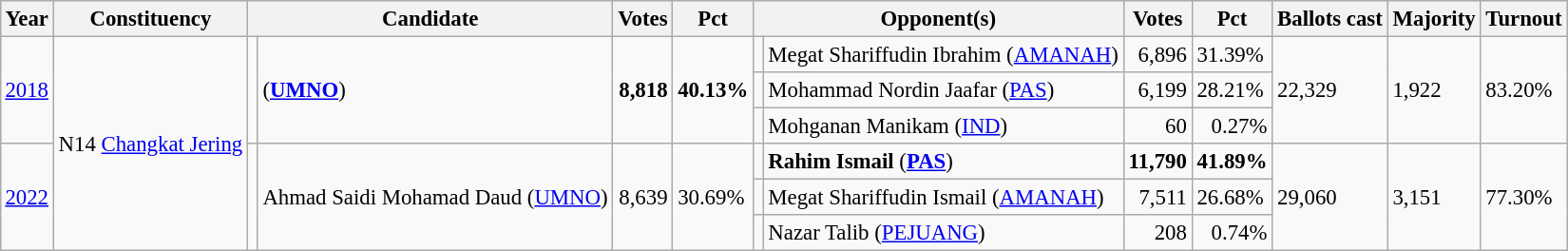<table class="wikitable" style="margin:0.5em ; font-size:95%">
<tr>
<th>Year</th>
<th>Constituency</th>
<th colspan=2>Candidate</th>
<th>Votes</th>
<th>Pct</th>
<th colspan=2>Opponent(s)</th>
<th>Votes</th>
<th>Pct</th>
<th>Ballots cast</th>
<th>Majority</th>
<th>Turnout</th>
</tr>
<tr>
<td rowspan=3><a href='#'>2018</a></td>
<td rowspan=6>N14 <a href='#'>Changkat Jering</a></td>
<td rowspan=3 ></td>
<td rowspan=3> (<a href='#'><strong>UMNO</strong></a>)</td>
<td rowspan=3 align="right"><strong>8,818</strong></td>
<td rowspan=3><strong>40.13%</strong></td>
<td></td>
<td>Megat Shariffudin Ibrahim (<a href='#'>AMANAH</a>)</td>
<td align="right">6,896</td>
<td>31.39%</td>
<td rowspan=3>22,329</td>
<td rowspan=3>1,922</td>
<td rowspan=3>83.20%</td>
</tr>
<tr>
<td></td>
<td>Mohammad Nordin Jaafar (<a href='#'>PAS</a>)</td>
<td align="right">6,199</td>
<td>28.21%</td>
</tr>
<tr>
<td></td>
<td>Mohganan Manikam (<a href='#'>IND</a>)</td>
<td align="right">60</td>
<td align="right">0.27%</td>
</tr>
<tr>
<td rowspan=3><a href='#'>2022</a></td>
<td rowspan=3 ></td>
<td rowspan=3>Ahmad Saidi Mohamad Daud (<a href='#'>UMNO</a>)</td>
<td rowspan=3 align="right">8,639</td>
<td rowspan=3>30.69%</td>
<td bgcolor=></td>
<td><strong>Rahim Ismail</strong> (<a href='#'><strong>PAS</strong></a>)</td>
<td align="right"><strong>11,790</strong></td>
<td><strong>41.89%</strong></td>
<td rowspan=3>29,060</td>
<td rowspan=3>3,151</td>
<td rowspan=3>77.30%</td>
</tr>
<tr>
<td></td>
<td>Megat Shariffudin Ismail (<a href='#'>AMANAH</a>)</td>
<td align="right">7,511</td>
<td>26.68%</td>
</tr>
<tr>
<td bgcolor=></td>
<td>Nazar Talib (<a href='#'>PEJUANG</a>)</td>
<td align="right">208</td>
<td align="right">0.74%</td>
</tr>
</table>
